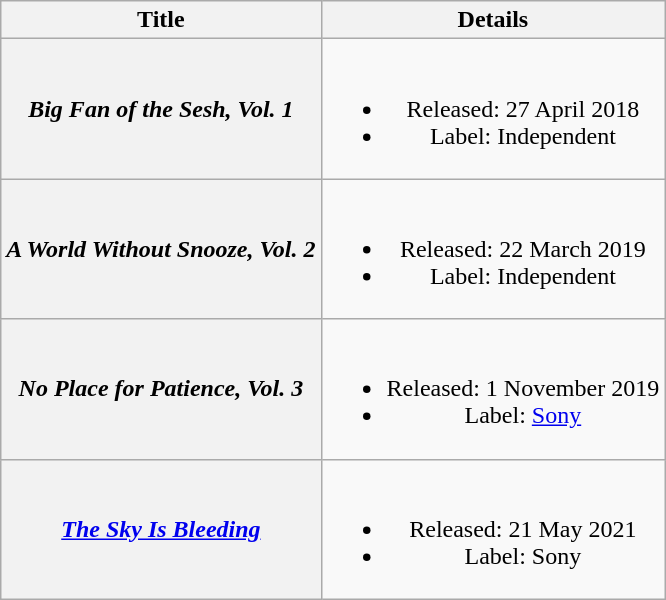<table class="wikitable plainrowheaders" style="text-align:center;">
<tr>
<th scope="col">Title</th>
<th scope="col">Details</th>
</tr>
<tr>
<th scope="row"><em>Big Fan of the Sesh, Vol. 1</em></th>
<td><br><ul><li>Released: 27 April 2018</li><li>Label: Independent</li></ul></td>
</tr>
<tr>
<th scope="row"><em>A World Without Snooze, Vol. 2</em></th>
<td><br><ul><li>Released: 22 March 2019</li><li>Label: Independent</li></ul></td>
</tr>
<tr>
<th scope="row"><em>No Place for Patience, Vol. 3</em></th>
<td><br><ul><li>Released: 1 November 2019</li><li>Label: <a href='#'>Sony</a></li></ul></td>
</tr>
<tr>
<th scope="row"><em><a href='#'>The Sky Is Bleeding</a></em></th>
<td><br><ul><li>Released: 21 May 2021</li><li>Label: Sony</li></ul></td>
</tr>
</table>
